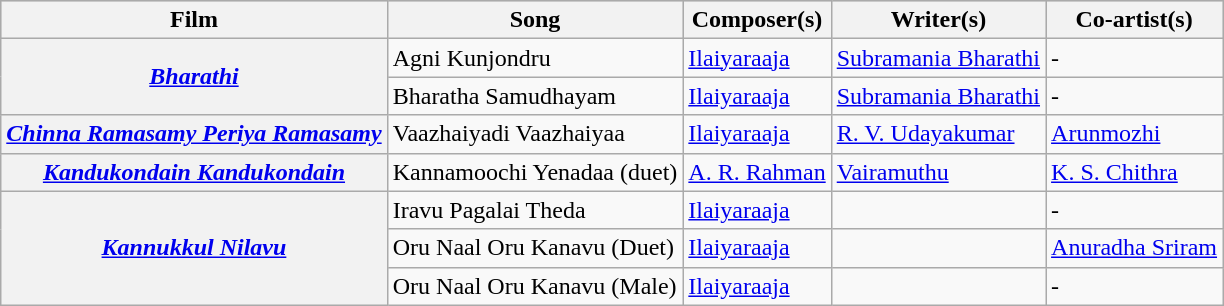<table class="wikitable sortable plainrowheaders">
<tr style="background:#ccc; text-align:center;">
<th scope="col">Film</th>
<th scope="col">Song</th>
<th scope="col">Composer(s)</th>
<th scope="col">Writer(s)</th>
<th scope="col">Co-artist(s)</th>
</tr>
<tr>
<th rowspan="2"><em><a href='#'>Bharathi</a></em></th>
<td>Agni Kunjondru</td>
<td><a href='#'>Ilaiyaraaja</a></td>
<td><a href='#'>Subramania Bharathi</a></td>
<td>-</td>
</tr>
<tr>
<td>Bharatha Samudhayam</td>
<td><a href='#'>Ilaiyaraaja</a></td>
<td><a href='#'>Subramania Bharathi</a></td>
<td>-</td>
</tr>
<tr>
<th><em><a href='#'>Chinna Ramasamy Periya Ramasamy</a></em></th>
<td>Vaazhaiyadi Vaazhaiyaa</td>
<td><a href='#'>Ilaiyaraaja</a></td>
<td><a href='#'>R. V. Udayakumar</a></td>
<td><a href='#'>Arunmozhi</a></td>
</tr>
<tr>
<th><em><a href='#'>Kandukondain Kandukondain</a></em></th>
<td>Kannamoochi Yenadaa (duet)</td>
<td><a href='#'>A. R. Rahman</a></td>
<td><a href='#'>Vairamuthu</a></td>
<td><a href='#'>K. S. Chithra</a></td>
</tr>
<tr>
<th rowspan="3"><em><a href='#'>Kannukkul Nilavu</a></em></th>
<td>Iravu Pagalai Theda</td>
<td><a href='#'>Ilaiyaraaja</a></td>
<td></td>
<td>-</td>
</tr>
<tr>
<td>Oru Naal Oru Kanavu (Duet)</td>
<td><a href='#'>Ilaiyaraaja</a></td>
<td></td>
<td><a href='#'>Anuradha Sriram</a></td>
</tr>
<tr>
<td>Oru Naal Oru Kanavu (Male)</td>
<td><a href='#'>Ilaiyaraaja</a></td>
<td></td>
<td>-</td>
</tr>
</table>
